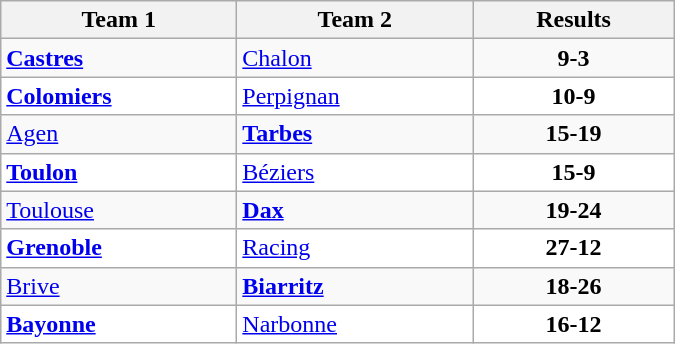<table class="wikitable" width=450>
<tr>
<th>Team 1</th>
<th>Team 2</th>
<th>Results</th>
</tr>
<tr>
<td width=150><strong><a href='#'>Castres</a></strong></td>
<td width=150><a href='#'>Chalon</a></td>
<td align="center"><strong>9-3</strong></td>
</tr>
<tr bgcolor="white">
<td><strong><a href='#'>Colomiers</a></strong></td>
<td><a href='#'>Perpignan</a></td>
<td align="center"><strong>10-9</strong></td>
</tr>
<tr>
<td><a href='#'>Agen</a></td>
<td><strong><a href='#'>Tarbes</a></strong></td>
<td align="center"><strong>15-19</strong></td>
</tr>
<tr bgcolor="white">
<td><strong><a href='#'>Toulon</a></strong></td>
<td><a href='#'>Béziers</a></td>
<td align="center"><strong>15-9</strong></td>
</tr>
<tr>
<td><a href='#'>Toulouse</a></td>
<td><strong><a href='#'>Dax</a></strong></td>
<td align="center"><strong>19-24</strong></td>
</tr>
<tr bgcolor="white">
<td><strong><a href='#'>Grenoble</a></strong></td>
<td><a href='#'>Racing</a></td>
<td align="center"><strong>27-12</strong></td>
</tr>
<tr>
<td><a href='#'>Brive</a></td>
<td><strong><a href='#'>Biarritz</a> </strong></td>
<td align="center"><strong>18-26</strong></td>
</tr>
<tr bgcolor="white">
<td><strong><a href='#'>Bayonne</a></strong></td>
<td><a href='#'>Narbonne</a></td>
<td align="center"><strong>16-12</strong></td>
</tr>
</table>
